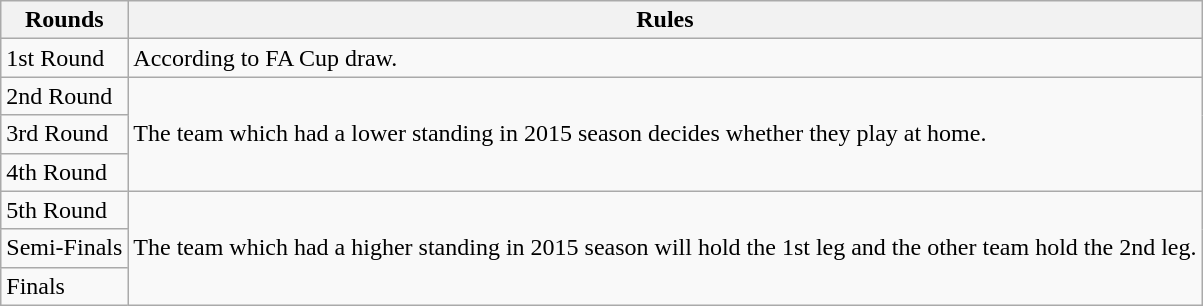<table class="wikitable">
<tr>
<th>Rounds</th>
<th>Rules</th>
</tr>
<tr>
<td>1st Round</td>
<td>According to FA Cup draw.</td>
</tr>
<tr>
<td>2nd Round</td>
<td rowspan="3">The team which had a lower standing in 2015 season decides whether they play at home.</td>
</tr>
<tr>
<td>3rd Round</td>
</tr>
<tr>
<td>4th Round</td>
</tr>
<tr>
<td>5th Round</td>
<td rowspan="3">The team which had a higher standing in 2015 season will hold the 1st leg and the other team hold the 2nd leg.</td>
</tr>
<tr>
<td>Semi-Finals</td>
</tr>
<tr>
<td>Finals</td>
</tr>
</table>
